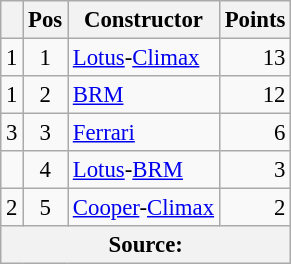<table class="wikitable" style="font-size: 95%;">
<tr>
<th></th>
<th>Pos</th>
<th>Constructor</th>
<th>Points</th>
</tr>
<tr>
<td align="left"> 1</td>
<td align="center">1</td>
<td> <a href='#'>Lotus</a>-<a href='#'>Climax</a></td>
<td align="right">13</td>
</tr>
<tr>
<td align="left"> 1</td>
<td align="center">2</td>
<td> <a href='#'>BRM</a></td>
<td align="right">12</td>
</tr>
<tr>
<td align="left"> 3</td>
<td align="center">3</td>
<td> <a href='#'>Ferrari</a></td>
<td align="right">6</td>
</tr>
<tr>
<td align="left"></td>
<td align="center">4</td>
<td> <a href='#'>Lotus</a>-<a href='#'>BRM</a></td>
<td align="right">3</td>
</tr>
<tr>
<td align="left"> 2</td>
<td align="center">5</td>
<td> <a href='#'>Cooper</a>-<a href='#'>Climax</a></td>
<td align="right">2</td>
</tr>
<tr>
<th colspan=4>Source: </th>
</tr>
</table>
